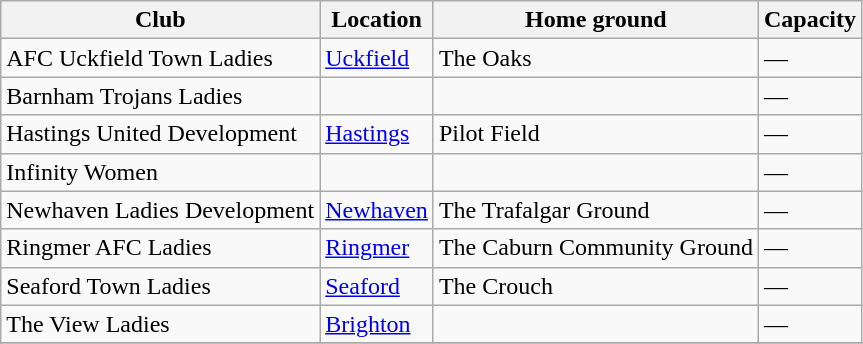<table class="wikitable" border="1">
<tr>
<th>Club</th>
<th>Location</th>
<th>Home ground</th>
<th>Capacity</th>
</tr>
<tr>
<td>AFC Uckfield Town Ladies</td>
<td><a href='#'>Uckfield</a></td>
<td>The Oaks</td>
<td>—</td>
</tr>
<tr>
<td>Barnham Trojans Ladies</td>
<td></td>
<td></td>
<td>—</td>
</tr>
<tr>
<td>Hastings United Development</td>
<td><a href='#'>Hastings</a></td>
<td>Pilot Field</td>
<td>—</td>
</tr>
<tr>
<td>Infinity Women</td>
<td></td>
<td></td>
<td>—</td>
</tr>
<tr>
<td>Newhaven Ladies Development</td>
<td><a href='#'>Newhaven</a></td>
<td>The Trafalgar Ground</td>
<td>—</td>
</tr>
<tr>
<td>Ringmer AFC Ladies</td>
<td><a href='#'>Ringmer</a></td>
<td>The Caburn Community Ground</td>
<td>—</td>
</tr>
<tr>
<td>Seaford Town Ladies</td>
<td><a href='#'>Seaford</a></td>
<td>The Crouch</td>
<td>—</td>
</tr>
<tr>
<td>The View Ladies</td>
<td><a href='#'>Brighton</a></td>
<td></td>
<td>—</td>
</tr>
<tr>
</tr>
</table>
